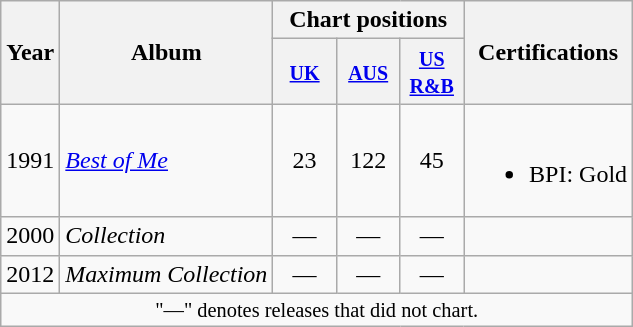<table class="wikitable" style="text-align:center;">
<tr>
<th rowspan="2">Year</th>
<th rowspan="2">Album</th>
<th colspan="3">Chart positions</th>
<th rowspan="2">Certifications</th>
</tr>
<tr>
<th width="35"><small><a href='#'>UK</a></small><br></th>
<th width="35"><small><a href='#'>AUS</a></small><br></th>
<th width="35"><small><a href='#'>US R&B</a></small><br></th>
</tr>
<tr>
<td>1991</td>
<td align="left"><em><a href='#'>Best of Me</a></em></td>
<td>23</td>
<td>122</td>
<td>45</td>
<td><br><ul><li>BPI: Gold</li></ul></td>
</tr>
<tr>
<td>2000</td>
<td align="left"><em>Collection</em></td>
<td>—</td>
<td>—</td>
<td>—</td>
<td></td>
</tr>
<tr>
<td>2012</td>
<td align="left"><em>Maximum Collection</em></td>
<td>—</td>
<td>—</td>
<td>—</td>
<td></td>
</tr>
<tr>
<td colspan="6" style="text-align:center; font-size:85%">"—" denotes releases that did not chart.</td>
</tr>
</table>
